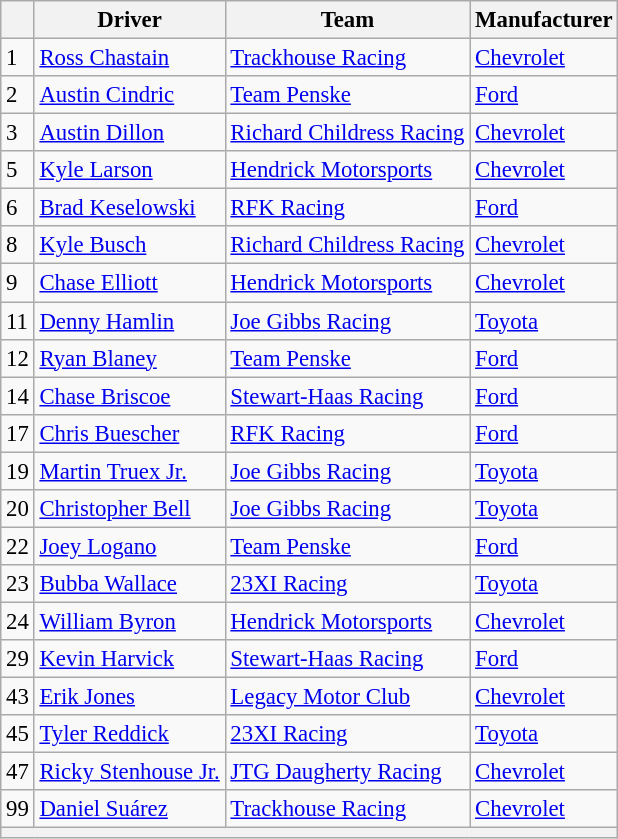<table class="wikitable" style="font-size:95%">
<tr>
<th></th>
<th>Driver</th>
<th>Team</th>
<th>Manufacturer</th>
</tr>
<tr>
<td>1</td>
<td><a href='#'>Ross Chastain</a></td>
<td><a href='#'>Trackhouse Racing</a></td>
<td><a href='#'>Chevrolet</a></td>
</tr>
<tr>
<td>2</td>
<td><a href='#'>Austin Cindric</a></td>
<td><a href='#'>Team Penske</a></td>
<td><a href='#'>Ford</a></td>
</tr>
<tr>
<td>3</td>
<td><a href='#'>Austin Dillon</a></td>
<td><a href='#'>Richard Childress Racing</a></td>
<td><a href='#'>Chevrolet</a></td>
</tr>
<tr>
<td>5</td>
<td><a href='#'>Kyle Larson</a></td>
<td><a href='#'>Hendrick Motorsports</a></td>
<td><a href='#'>Chevrolet</a></td>
</tr>
<tr>
<td>6</td>
<td><a href='#'>Brad Keselowski</a></td>
<td><a href='#'>RFK Racing</a></td>
<td><a href='#'>Ford</a></td>
</tr>
<tr>
<td>8</td>
<td><a href='#'>Kyle Busch</a></td>
<td><a href='#'>Richard Childress Racing</a></td>
<td><a href='#'>Chevrolet</a></td>
</tr>
<tr>
<td>9</td>
<td><a href='#'>Chase Elliott</a></td>
<td><a href='#'>Hendrick Motorsports</a></td>
<td><a href='#'>Chevrolet</a></td>
</tr>
<tr>
<td>11</td>
<td><a href='#'>Denny Hamlin</a></td>
<td><a href='#'>Joe Gibbs Racing</a></td>
<td><a href='#'>Toyota</a></td>
</tr>
<tr>
<td>12</td>
<td><a href='#'>Ryan Blaney</a></td>
<td><a href='#'>Team Penske</a></td>
<td><a href='#'>Ford</a></td>
</tr>
<tr>
<td>14</td>
<td><a href='#'>Chase Briscoe</a></td>
<td><a href='#'>Stewart-Haas Racing</a></td>
<td><a href='#'>Ford</a></td>
</tr>
<tr>
<td>17</td>
<td><a href='#'>Chris Buescher</a></td>
<td><a href='#'>RFK Racing</a></td>
<td><a href='#'>Ford</a></td>
</tr>
<tr>
<td>19</td>
<td><a href='#'>Martin Truex Jr.</a></td>
<td><a href='#'>Joe Gibbs Racing</a></td>
<td><a href='#'>Toyota</a></td>
</tr>
<tr>
<td>20</td>
<td><a href='#'>Christopher Bell</a></td>
<td><a href='#'>Joe Gibbs Racing</a></td>
<td><a href='#'>Toyota</a></td>
</tr>
<tr>
<td>22</td>
<td><a href='#'>Joey Logano</a></td>
<td><a href='#'>Team Penske</a></td>
<td><a href='#'>Ford</a></td>
</tr>
<tr>
<td>23</td>
<td><a href='#'>Bubba Wallace</a></td>
<td><a href='#'>23XI Racing</a></td>
<td><a href='#'>Toyota</a></td>
</tr>
<tr>
<td>24</td>
<td><a href='#'>William Byron</a></td>
<td><a href='#'>Hendrick Motorsports</a></td>
<td><a href='#'>Chevrolet</a></td>
</tr>
<tr>
<td>29</td>
<td><a href='#'>Kevin Harvick</a></td>
<td><a href='#'>Stewart-Haas Racing</a></td>
<td><a href='#'>Ford</a></td>
</tr>
<tr>
<td>43</td>
<td><a href='#'>Erik Jones</a></td>
<td><a href='#'>Legacy Motor Club</a></td>
<td><a href='#'>Chevrolet</a></td>
</tr>
<tr>
<td>45</td>
<td><a href='#'>Tyler Reddick</a></td>
<td><a href='#'>23XI Racing</a></td>
<td><a href='#'>Toyota</a></td>
</tr>
<tr>
<td>47</td>
<td nowrap><a href='#'>Ricky Stenhouse Jr.</a></td>
<td><a href='#'>JTG Daugherty Racing</a></td>
<td><a href='#'>Chevrolet</a></td>
</tr>
<tr>
<td>99</td>
<td><a href='#'>Daniel Suárez</a></td>
<td><a href='#'>Trackhouse Racing</a></td>
<td><a href='#'>Chevrolet</a></td>
</tr>
<tr>
<th colspan="4"></th>
</tr>
</table>
